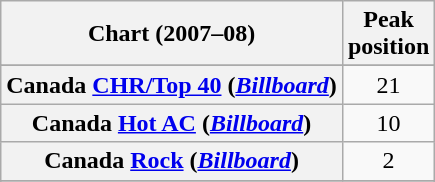<table class="wikitable sortable plainrowheaders" style="text-align:center">
<tr>
<th>Chart (2007–08)</th>
<th>Peak<br>position</th>
</tr>
<tr>
</tr>
<tr>
<th scope="row">Canada <a href='#'>CHR/Top 40</a> (<em><a href='#'>Billboard</a></em>)</th>
<td>21</td>
</tr>
<tr>
<th scope="row">Canada <a href='#'>Hot AC</a> (<em><a href='#'>Billboard</a></em>)</th>
<td>10</td>
</tr>
<tr>
<th scope="row">Canada <a href='#'>Rock</a> (<em><a href='#'>Billboard</a></em>)</th>
<td>2</td>
</tr>
<tr>
</tr>
<tr>
</tr>
<tr>
</tr>
<tr>
</tr>
<tr>
</tr>
<tr>
</tr>
</table>
